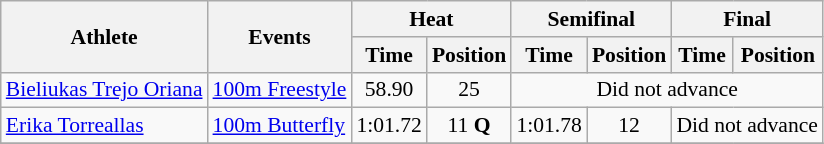<table class=wikitable style="font-size:90%">
<tr>
<th rowspan="2">Athlete</th>
<th rowspan="2">Events</th>
<th colspan="2">Heat</th>
<th colspan="2">Semifinal</th>
<th colspan="2">Final</th>
</tr>
<tr>
<th>Time</th>
<th>Position</th>
<th>Time</th>
<th>Position</th>
<th>Time</th>
<th>Position</th>
</tr>
<tr>
<td><a href='#'>Bieliukas Trejo Oriana</a></td>
<td><a href='#'>100m Freestyle</a></td>
<td align=center>58.90</td>
<td align=center>25</td>
<td align="center" colspan="4">Did not advance</td>
</tr>
<tr>
<td><a href='#'>Erika Torreallas</a></td>
<td><a href='#'>100m Butterfly</a></td>
<td align=center>1:01.72</td>
<td align=center>11 <strong>Q</strong></td>
<td align=center>1:01.78</td>
<td align=center>12</td>
<td align="center" colspan="2">Did not advance</td>
</tr>
<tr>
</tr>
</table>
